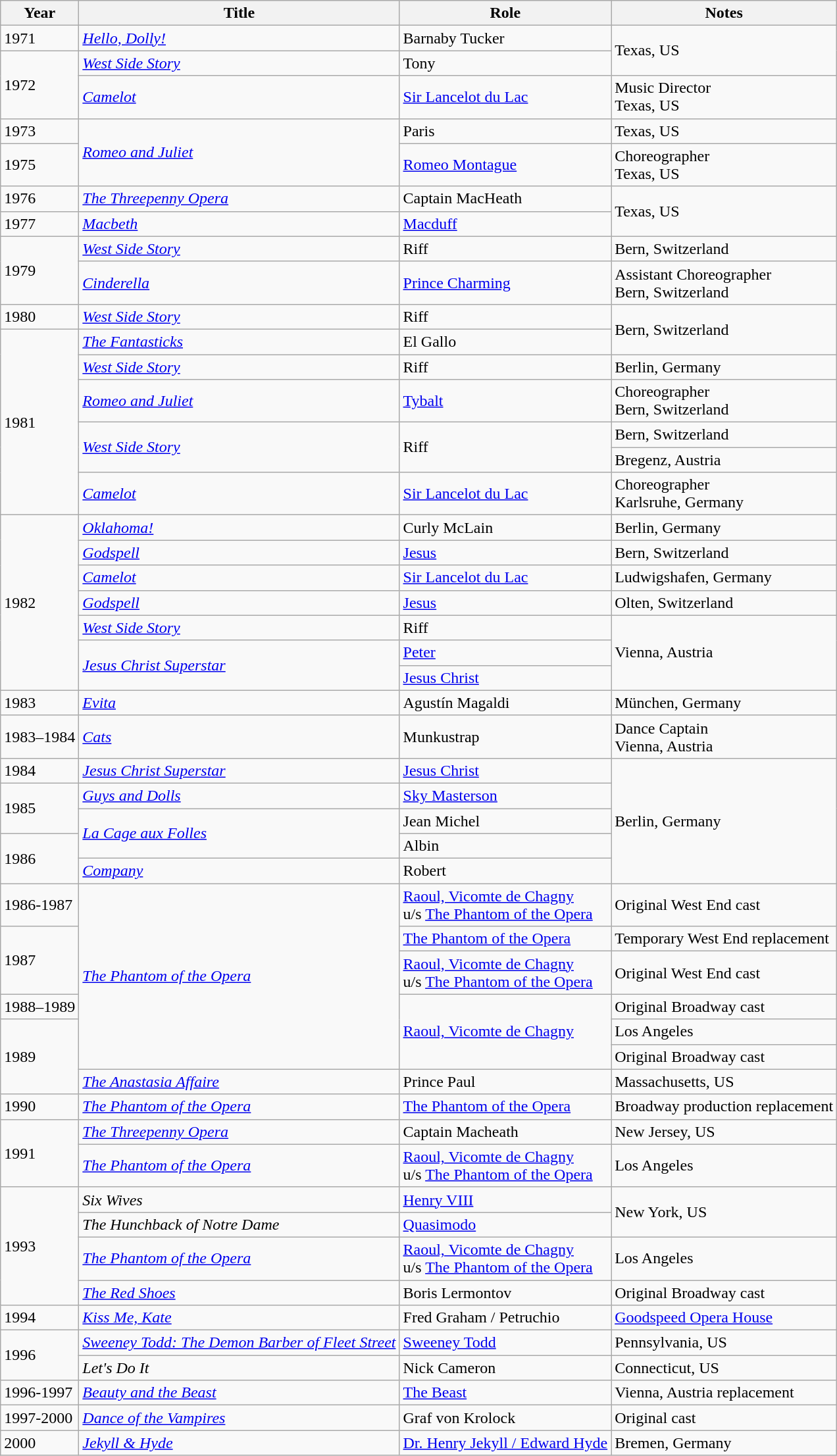<table class="wikitable">
<tr>
<th>Year</th>
<th>Title</th>
<th>Role</th>
<th>Notes</th>
</tr>
<tr>
<td>1971</td>
<td><a href='#'><em>Hello, Dolly!</em></a></td>
<td>Barnaby Tucker</td>
<td rowspan=2>Texas, US</td>
</tr>
<tr>
<td rowspan=2>1972</td>
<td><em><a href='#'>West Side Story</a></em></td>
<td>Tony</td>
</tr>
<tr>
<td><a href='#'><em>Camelot</em></a></td>
<td><a href='#'>Sir Lancelot du Lac</a></td>
<td>Music Director<br>Texas, US</td>
</tr>
<tr>
<td>1973</td>
<td rowspan=2><em><a href='#'>Romeo and Juliet</a></em></td>
<td>Paris</td>
<td>Texas, US</td>
</tr>
<tr>
<td>1975</td>
<td><a href='#'>Romeo Montague</a></td>
<td>Choreographer<br>Texas, US</td>
</tr>
<tr>
<td>1976</td>
<td><em><a href='#'>The Threepenny Opera</a></em></td>
<td>Captain MacHeath</td>
<td rowspan=2>Texas, US</td>
</tr>
<tr>
<td>1977</td>
<td><em><a href='#'>Macbeth</a></em></td>
<td><a href='#'>Macduff</a></td>
</tr>
<tr>
<td rowspan=2>1979</td>
<td><em><a href='#'>West Side Story</a></em></td>
<td>Riff</td>
<td>Bern, Switzerland</td>
</tr>
<tr>
<td><em><a href='#'>Cinderella</a></em></td>
<td><a href='#'>Prince Charming</a></td>
<td>Assistant Choreographer<br>Bern, Switzerland</td>
</tr>
<tr>
<td>1980</td>
<td><em><a href='#'>West Side Story</a></em></td>
<td>Riff</td>
<td rowspan=2>Bern, Switzerland</td>
</tr>
<tr>
<td rowspan=6>1981</td>
<td><em><a href='#'>The Fantasticks</a></em></td>
<td>El Gallo</td>
</tr>
<tr>
<td><em><a href='#'>West Side Story</a></em></td>
<td>Riff</td>
<td>Berlin, Germany</td>
</tr>
<tr>
<td><em><a href='#'>Romeo and Juliet</a></em></td>
<td><a href='#'>Tybalt</a></td>
<td>Choreographer<br>Bern, Switzerland</td>
</tr>
<tr>
<td rowspan=2><em><a href='#'>West Side Story</a></em></td>
<td rowspan=2>Riff</td>
<td>Bern, Switzerland</td>
</tr>
<tr>
<td>Bregenz, Austria</td>
</tr>
<tr>
<td><a href='#'><em>Camelot</em></a></td>
<td><a href='#'>Sir Lancelot du Lac</a></td>
<td>Choreographer<br>Karlsruhe, Germany</td>
</tr>
<tr>
<td rowspan=7>1982</td>
<td><em><a href='#'>Oklahoma!</a></em></td>
<td>Curly McLain</td>
<td>Berlin, Germany</td>
</tr>
<tr>
<td><em><a href='#'>Godspell</a></em></td>
<td><a href='#'>Jesus</a></td>
<td>Bern, Switzerland</td>
</tr>
<tr>
<td><a href='#'><em>Camelot</em></a></td>
<td><a href='#'>Sir Lancelot du Lac</a></td>
<td>Ludwigshafen, Germany</td>
</tr>
<tr>
<td><em><a href='#'>Godspell</a></em></td>
<td><a href='#'>Jesus</a></td>
<td>Olten, Switzerland</td>
</tr>
<tr>
<td><em><a href='#'>West Side Story</a></em></td>
<td>Riff</td>
<td rowspan=3>Vienna, Austria</td>
</tr>
<tr>
<td rowspan=2><em><a href='#'>Jesus Christ Superstar</a></em></td>
<td><a href='#'>Peter</a></td>
</tr>
<tr>
<td><a href='#'>Jesus Christ</a></td>
</tr>
<tr>
<td>1983</td>
<td><a href='#'><em>Evita</em></a></td>
<td>Agustín Magaldi</td>
<td>München, Germany</td>
</tr>
<tr>
<td>1983–1984</td>
<td><em><a href='#'>Cats</a></em></td>
<td>Munkustrap</td>
<td>Dance Captain<br>Vienna, Austria</td>
</tr>
<tr>
<td>1984</td>
<td><em><a href='#'>Jesus Christ Superstar</a></em></td>
<td><a href='#'>Jesus Christ</a></td>
<td rowspan=5>Berlin, Germany</td>
</tr>
<tr>
<td rowspan=2>1985</td>
<td><em><a href='#'>Guys and Dolls</a></em></td>
<td><a href='#'>Sky Masterson</a></td>
</tr>
<tr>
<td rowspan=2><em><a href='#'>La Cage aux Folles</a></em></td>
<td>Jean Michel</td>
</tr>
<tr>
<td rowspan=2>1986</td>
<td>Albin</td>
</tr>
<tr>
<td><em><a href='#'>Company</a></em></td>
<td>Robert</td>
</tr>
<tr>
<td>1986-1987</td>
<td rowspan=6><em><a href='#'>The Phantom of the Opera</a></em></td>
<td><a href='#'>Raoul, Vicomte de Chagny</a><br>u/s <a href='#'>The Phantom of the Opera</a></td>
<td>Original West End cast</td>
</tr>
<tr>
<td rowspan=2>1987</td>
<td><a href='#'>The Phantom of the Opera</a></td>
<td>Temporary West End replacement</td>
</tr>
<tr>
<td><a href='#'>Raoul, Vicomte de Chagny</a><br>u/s <a href='#'>The Phantom of the Opera</a></td>
<td>Original West End cast</td>
</tr>
<tr>
<td>1988–1989</td>
<td rowspan=3><a href='#'>Raoul, Vicomte de Chagny</a></td>
<td>Original Broadway cast</td>
</tr>
<tr>
<td rowspan=3>1989</td>
<td>Los Angeles</td>
</tr>
<tr>
<td>Original Broadway cast</td>
</tr>
<tr>
<td><em><a href='#'>The Anastasia Affaire</a></em></td>
<td>Prince Paul</td>
<td>Massachusetts, US</td>
</tr>
<tr>
<td>1990</td>
<td><em><a href='#'>The Phantom of the Opera</a></em></td>
<td><a href='#'>The Phantom of the Opera</a></td>
<td>Broadway production replacement</td>
</tr>
<tr>
<td rowspan=2>1991</td>
<td><em><a href='#'>The Threepenny Opera</a></em></td>
<td>Captain Macheath</td>
<td>New Jersey, US</td>
</tr>
<tr>
<td><em><a href='#'>The Phantom of the Opera</a></em></td>
<td><a href='#'>Raoul, Vicomte de Chagny</a><br>u/s <a href='#'>The Phantom of the Opera</a></td>
<td>Los Angeles</td>
</tr>
<tr>
<td rowspan=4>1993</td>
<td><em>Six Wives</em></td>
<td><a href='#'>Henry VIII</a></td>
<td rowspan=2>New York, US</td>
</tr>
<tr>
<td><em>The Hunchback of Notre Dame</em></td>
<td><a href='#'>Quasimodo</a></td>
</tr>
<tr>
<td><em><a href='#'>The Phantom of the Opera</a></em></td>
<td><a href='#'>Raoul, Vicomte de Chagny</a><br>u/s <a href='#'>The Phantom of the Opera</a></td>
<td>Los Angeles</td>
</tr>
<tr>
<td><em><a href='#'>The Red Shoes</a></em></td>
<td>Boris Lermontov</td>
<td>Original Broadway cast</td>
</tr>
<tr>
<td>1994</td>
<td><em><a href='#'>Kiss Me, Kate</a></em></td>
<td>Fred Graham / Petruchio</td>
<td><a href='#'>Goodspeed Opera House</a></td>
</tr>
<tr>
<td rowspan=2>1996</td>
<td><em><a href='#'>Sweeney Todd: The Demon Barber of Fleet Street</a></em></td>
<td><a href='#'>Sweeney Todd</a></td>
<td>Pennsylvania, US</td>
</tr>
<tr>
<td><em>Let's Do It</em></td>
<td>Nick Cameron</td>
<td>Connecticut, US</td>
</tr>
<tr>
<td>1996-1997</td>
<td><em><a href='#'>Beauty and the Beast</a></em></td>
<td><a href='#'>The Beast</a></td>
<td>Vienna, Austria replacement</td>
</tr>
<tr>
<td>1997-2000</td>
<td><em><a href='#'>Dance of the Vampires</a></em></td>
<td>Graf von Krolock</td>
<td>Original cast</td>
</tr>
<tr>
<td>2000</td>
<td><em><a href='#'>Jekyll & Hyde</a></em></td>
<td><a href='#'>Dr. Henry Jekyll / Edward Hyde</a></td>
<td>Bremen, Germany</td>
</tr>
</table>
